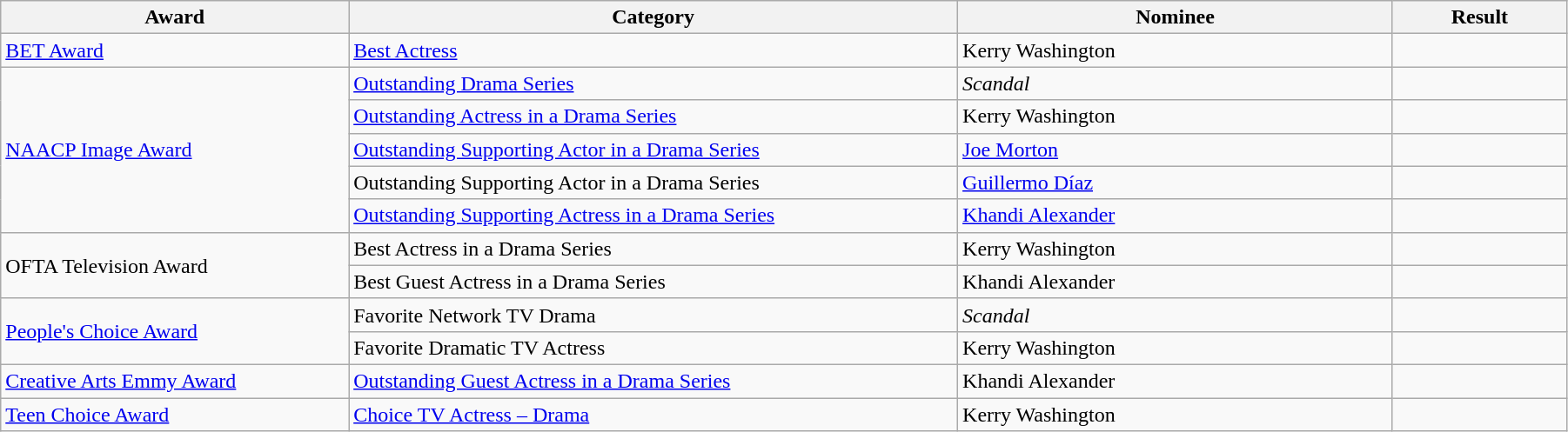<table class="wikitable sortable" style="width:95%;">
<tr>
<th style="width:20%;">Award</th>
<th style="width:35%;">Category</th>
<th style="width:25%;">Nominee</th>
<th style="width:10%;">Result</th>
</tr>
<tr>
<td><a href='#'>BET Award</a></td>
<td><a href='#'>Best Actress</a></td>
<td>Kerry Washington</td>
<td></td>
</tr>
<tr>
<td rowspan="5"><a href='#'>NAACP Image Award</a></td>
<td><a href='#'>Outstanding Drama Series</a></td>
<td><em>Scandal</em></td>
<td></td>
</tr>
<tr>
<td><a href='#'>Outstanding Actress in a Drama Series</a></td>
<td>Kerry Washington</td>
<td></td>
</tr>
<tr>
<td><a href='#'>Outstanding Supporting Actor in a Drama Series</a></td>
<td><a href='#'>Joe Morton</a></td>
<td></td>
</tr>
<tr>
<td>Outstanding Supporting Actor in a Drama Series</td>
<td><a href='#'>Guillermo Díaz</a></td>
<td></td>
</tr>
<tr>
<td><a href='#'>Outstanding Supporting Actress in a Drama Series</a></td>
<td><a href='#'>Khandi Alexander</a></td>
<td></td>
</tr>
<tr>
<td rowspan="2">OFTA Television Award</td>
<td>Best Actress in a Drama Series</td>
<td>Kerry Washington</td>
<td></td>
</tr>
<tr>
<td>Best Guest Actress in a Drama Series</td>
<td>Khandi Alexander</td>
<td></td>
</tr>
<tr>
<td rowspan="2"><a href='#'>People's Choice Award</a></td>
<td>Favorite Network TV Drama</td>
<td><em>Scandal</em></td>
<td></td>
</tr>
<tr>
<td>Favorite Dramatic TV Actress</td>
<td>Kerry Washington</td>
<td></td>
</tr>
<tr>
<td><a href='#'>Creative Arts Emmy Award</a></td>
<td><a href='#'>Outstanding Guest Actress in a Drama Series</a></td>
<td>Khandi Alexander</td>
<td></td>
</tr>
<tr>
<td><a href='#'>Teen Choice Award</a></td>
<td><a href='#'>Choice TV Actress – Drama</a></td>
<td>Kerry Washington</td>
<td></td>
</tr>
</table>
